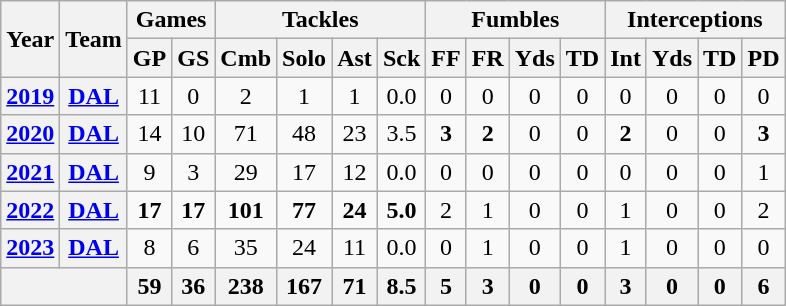<table class= "wikitable" style="text-align:center;">
<tr>
<th rowspan="2">Year</th>
<th rowspan="2">Team</th>
<th colspan="2">Games</th>
<th colspan="4">Tackles</th>
<th colspan="4">Fumbles</th>
<th colspan="4">Interceptions</th>
</tr>
<tr>
<th>GP</th>
<th>GS</th>
<th>Cmb</th>
<th>Solo</th>
<th>Ast</th>
<th>Sck</th>
<th>FF</th>
<th>FR</th>
<th>Yds</th>
<th>TD</th>
<th>Int</th>
<th>Yds</th>
<th>TD</th>
<th>PD</th>
</tr>
<tr>
<th><a href='#'>2019</a></th>
<th><a href='#'>DAL</a></th>
<td>11</td>
<td>0</td>
<td>2</td>
<td>1</td>
<td>1</td>
<td>0.0</td>
<td>0</td>
<td>0</td>
<td>0</td>
<td>0</td>
<td>0</td>
<td>0</td>
<td>0</td>
<td>0</td>
</tr>
<tr>
<th><a href='#'>2020</a></th>
<th><a href='#'>DAL</a></th>
<td>14</td>
<td>10</td>
<td>71</td>
<td>48</td>
<td>23</td>
<td>3.5</td>
<td><strong>3</strong></td>
<td><strong>2</strong></td>
<td>0</td>
<td>0</td>
<td><strong>2</strong></td>
<td>0</td>
<td>0</td>
<td><strong>3</strong></td>
</tr>
<tr>
<th><a href='#'>2021</a></th>
<th><a href='#'>DAL</a></th>
<td>9</td>
<td>3</td>
<td>29</td>
<td>17</td>
<td>12</td>
<td>0.0</td>
<td>0</td>
<td>0</td>
<td>0</td>
<td>0</td>
<td>0</td>
<td>0</td>
<td>0</td>
<td>1</td>
</tr>
<tr>
<th><a href='#'>2022</a></th>
<th><a href='#'>DAL</a></th>
<td><strong>17</strong></td>
<td><strong>17</strong></td>
<td><strong>101</strong></td>
<td><strong>77</strong></td>
<td><strong>24</strong></td>
<td><strong>5.0</strong></td>
<td>2</td>
<td>1</td>
<td>0</td>
<td>0</td>
<td>1</td>
<td>0</td>
<td>0</td>
<td>2</td>
</tr>
<tr>
<th><a href='#'>2023</a></th>
<th><a href='#'>DAL</a></th>
<td>8</td>
<td>6</td>
<td>35</td>
<td>24</td>
<td>11</td>
<td>0.0</td>
<td>0</td>
<td>1</td>
<td>0</td>
<td>0</td>
<td>1</td>
<td>0</td>
<td>0</td>
<td>0</td>
</tr>
<tr>
<th colspan="2"></th>
<th>59</th>
<th>36</th>
<th>238</th>
<th>167</th>
<th>71</th>
<th>8.5</th>
<th>5</th>
<th>3</th>
<th>0</th>
<th>0</th>
<th>3</th>
<th>0</th>
<th>0</th>
<th>6</th>
</tr>
</table>
